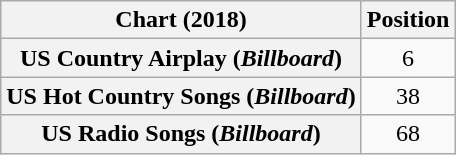<table class="wikitable sortable plainrowheaders" style="text-align:center">
<tr>
<th scope="col">Chart (2018)</th>
<th scope="col">Position</th>
</tr>
<tr>
<th scope="row">US Country Airplay (<em>Billboard</em>)</th>
<td>6</td>
</tr>
<tr>
<th scope="row">US Hot Country Songs (<em>Billboard</em>)</th>
<td>38</td>
</tr>
<tr>
<th scope="row">US Radio Songs (<em>Billboard</em>)</th>
<td>68</td>
</tr>
</table>
